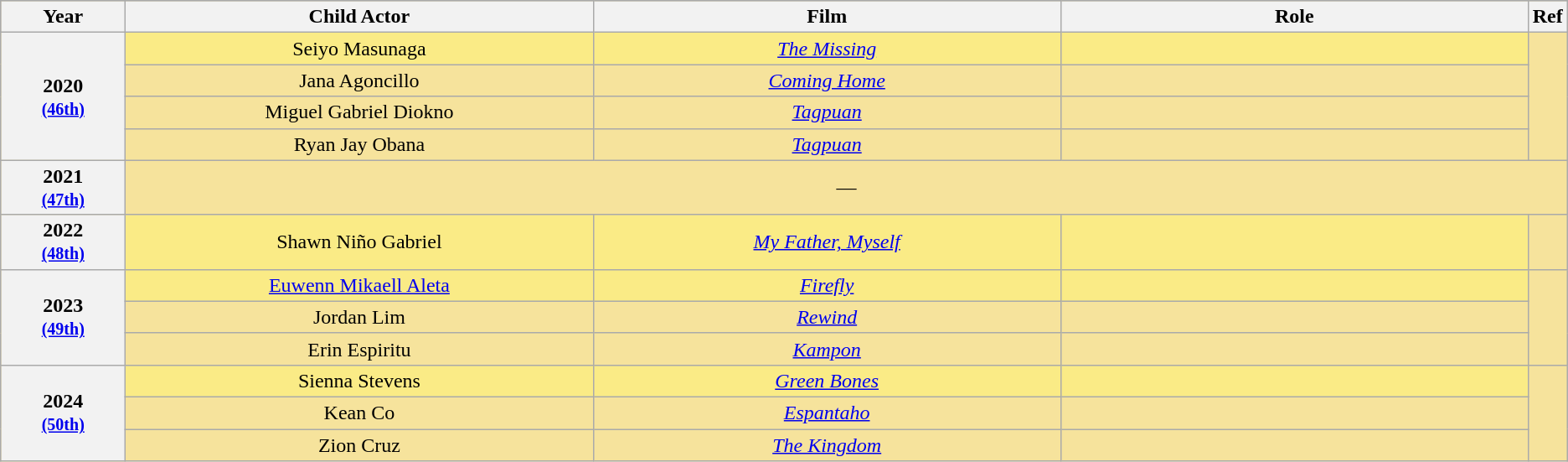<table class="wikitable" rowspan=2 style="text-align: center; background: #f6e39c">
<tr style="background:#bebebe;">
<th scope="col" style="width:8%;">Year</th>
<th scope="col" style="width:30%;">Child Actor</th>
<th scope="col" style="width:30%;">Film</th>
<th scope="col" style="width:30%;">Role</th>
<th scope="col" style="width:2%;">Ref</th>
</tr>
<tr>
<th scope="row" style="text-align:center" rowspan=4>2020 <br><small><a href='#'>(46th)</a> </small></th>
<td style="background:#FAEB86">Seiyo Masunaga</td>
<td style="background:#FAEB86"><em><a href='#'>The Missing</a></em></td>
<td style="background:#FAEB86"></td>
<td rowspan=4></td>
</tr>
<tr>
<td>Jana Agoncillo</td>
<td><em><a href='#'>Coming Home</a></em></td>
<td></td>
</tr>
<tr>
<td>Miguel Gabriel Diokno</td>
<td><em><a href='#'>Tagpuan</a></em></td>
<td></td>
</tr>
<tr>
<td>Ryan Jay Obana</td>
<td><em><a href='#'>Tagpuan</a></em></td>
<td></td>
</tr>
<tr>
<th scope="row" style="text-align:center">2021 <br><small><a href='#'>(47th)</a> </small></th>
<td colspan=4>—</td>
</tr>
<tr>
<th scope="row" style="text-align:center">2022 <br><small><a href='#'>(48th)</a> </small></th>
<td style="background:#FAEB86">Shawn Niño Gabriel</td>
<td style="background:#FAEB86"><em><a href='#'>My Father, Myself</a></em></td>
<td style="background:#FAEB86"></td>
<td></td>
</tr>
<tr>
<th scope="row" style="text-align:center" rowspan=3>2023 <br><small><a href='#'>(49th)</a> </small></th>
<td style="background:#FAEB86"><a href='#'>Euwenn Mikaell Aleta</a></td>
<td style="background:#FAEB86"><em><a href='#'>Firefly</a></em></td>
<td style="background:#FAEB86"></td>
<td rowspan=3></td>
</tr>
<tr>
<td>Jordan Lim</td>
<td><em><a href='#'>Rewind</a></em></td>
<td></td>
</tr>
<tr>
<td>Erin Espiritu</td>
<td><em><a href='#'>Kampon</a></em></td>
<td></td>
</tr>
<tr>
<th scope="row" style="text-align:center" rowspan=3>2024 <br><small><a href='#'>(50th)</a> </small></th>
<td style="background:#FAEB86">Sienna Stevens</td>
<td style="background:#FAEB86"><em><a href='#'>Green Bones</a></em></td>
<td style="background:#FAEB86"></td>
<td rowspan=3></td>
</tr>
<tr>
<td>Kean Co</td>
<td><em><a href='#'>Espantaho</a></em></td>
<td></td>
</tr>
<tr>
<td>Zion Cruz</td>
<td><em><a href='#'>The Kingdom</a></em></td>
<td></td>
</tr>
</table>
